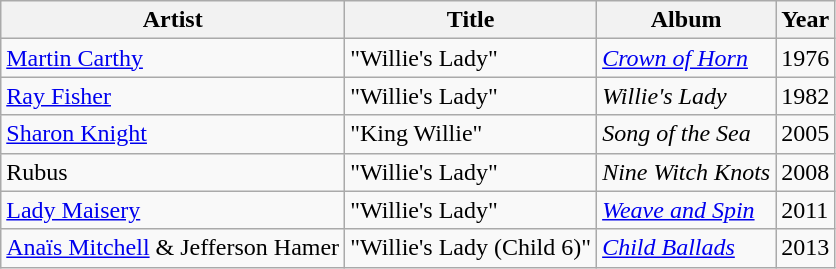<table class="sortable wikitable plainrowheaders">
<tr>
<th scope="col">Artist</th>
<th scope="col">Title</th>
<th scope="col">Album</th>
<th scope="col">Year</th>
</tr>
<tr>
<td><a href='#'>Martin Carthy</a></td>
<td>"Willie's Lady"</td>
<td><em><a href='#'>Crown of Horn</a></em></td>
<td>1976</td>
</tr>
<tr>
<td><a href='#'>Ray Fisher</a></td>
<td>"Willie's Lady"</td>
<td><em>Willie's Lady</em></td>
<td>1982</td>
</tr>
<tr>
<td><a href='#'>Sharon Knight</a></td>
<td>"King Willie"</td>
<td><em>Song of the Sea</em></td>
<td>2005</td>
</tr>
<tr>
<td>Rubus</td>
<td>"Willie's Lady"</td>
<td><em>Nine Witch Knots</em></td>
<td>2008</td>
</tr>
<tr>
<td><a href='#'>Lady Maisery</a></td>
<td>"Willie's Lady"</td>
<td><em><a href='#'>Weave and Spin</a></em></td>
<td>2011</td>
</tr>
<tr>
<td><a href='#'>Anaïs Mitchell</a> & Jefferson Hamer</td>
<td>"Willie's Lady (Child 6)"</td>
<td><em><a href='#'>Child Ballads</a></em></td>
<td>2013</td>
</tr>
</table>
